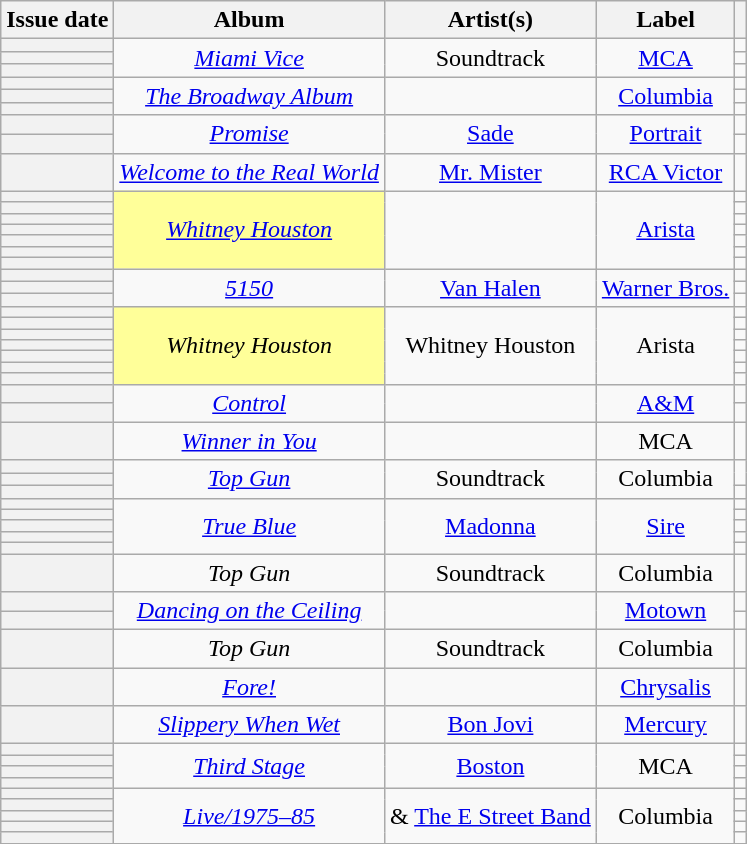<table class="wikitable sortable plainrowheaders" style="text-align: center">
<tr>
<th scope=col>Issue date</th>
<th scope=col>Album</th>
<th scope=col>Artist(s)</th>
<th scope=col>Label</th>
<th scope=col class="unsortable"></th>
</tr>
<tr>
<th scope="row"></th>
<td style="text-align: center;" rowspan=3><em><a href='#'>Miami Vice</a></em></td>
<td style="text-align: center;" rowspan=3>Soundtrack</td>
<td style="text-align: center;" rowspan=3><a href='#'>MCA</a></td>
<td></td>
</tr>
<tr>
<th scope="row"></th>
<td></td>
</tr>
<tr>
<th scope="row"></th>
<td></td>
</tr>
<tr>
<th scope="row"></th>
<td style="text-align: center;" rowspan=3><em><a href='#'>The Broadway Album</a></em></td>
<td style="text-align: center;" rowspan=3></td>
<td style="text-align: center;" rowspan=3><a href='#'>Columbia</a></td>
<td></td>
</tr>
<tr>
<th scope="row"></th>
<td></td>
</tr>
<tr>
<th scope="row"></th>
<td></td>
</tr>
<tr>
<th scope="row"></th>
<td style="text-align: center;" rowspan=2><em><a href='#'>Promise</a></em></td>
<td style="text-align: center;" rowspan=2><a href='#'>Sade</a></td>
<td style="text-align: center;" rowspan=2><a href='#'>Portrait</a></td>
<td></td>
</tr>
<tr>
<th scope="row"></th>
<td></td>
</tr>
<tr>
<th scope="row"></th>
<td style="text-align: center;"><em><a href='#'>Welcome to the Real World</a></em></td>
<td style="text-align: center;" data-sort-value="Mister Mister"><a href='#'>Mr. Mister</a></td>
<td style="text-align: center;"><a href='#'>RCA Victor</a></td>
<td></td>
</tr>
<tr>
<th scope="row"></th>
<td bgcolor=#FFFF99 style="text-align: center;" rowspan=7><em><a href='#'>Whitney Houston</a></em> </td>
<td style="text-align: center;" rowspan=7></td>
<td style="text-align: center;" rowspan=7><a href='#'>Arista</a></td>
<td></td>
</tr>
<tr>
<th scope="row"></th>
<td></td>
</tr>
<tr>
<th scope="row"></th>
<td></td>
</tr>
<tr>
<th scope="row"></th>
<td></td>
</tr>
<tr>
<th scope="row"></th>
<td></td>
</tr>
<tr>
<th scope="row"></th>
<td></td>
</tr>
<tr>
<th scope="row"></th>
<td></td>
</tr>
<tr>
<th scope="row"></th>
<td style="text-align: center;" rowspan=3><em><a href='#'>5150</a></em></td>
<td style="text-align: center;" rowspan=3><a href='#'>Van Halen</a></td>
<td style="text-align: center;" rowspan=3><a href='#'>Warner Bros.</a></td>
<td></td>
</tr>
<tr>
<th scope="row"></th>
<td></td>
</tr>
<tr>
<th scope="row"></th>
<td></td>
</tr>
<tr>
<th scope="row"></th>
<td bgcolor=#FFFF99 style="text-align: center;" rowspan=7><em>Whitney Houston</em> </td>
<td style="text-align: center;" rowspan=7 data-sort-value="Houston, Whitney">Whitney Houston</td>
<td style="text-align: center;" rowspan=7>Arista</td>
<td></td>
</tr>
<tr>
<th scope="row"></th>
<td></td>
</tr>
<tr>
<th scope="row"></th>
<td></td>
</tr>
<tr>
<th scope="row"></th>
<td></td>
</tr>
<tr>
<th scope="row"></th>
<td></td>
</tr>
<tr>
<th scope="row"></th>
<td></td>
</tr>
<tr>
<th scope="row"></th>
<td></td>
</tr>
<tr>
<th scope="row"></th>
<td style="text-align: center;" rowspan=2><em><a href='#'>Control</a></em></td>
<td style="text-align: center;" rowspan=2></td>
<td style="text-align: center;" rowspan=2><a href='#'>A&M</a></td>
<td></td>
</tr>
<tr>
<th scope="row"></th>
<td></td>
</tr>
<tr>
<th scope="row"></th>
<td style="text-align: center;"><em><a href='#'>Winner in You</a></em></td>
<td style="text-align: center;"></td>
<td style="text-align: center;">MCA</td>
<td></td>
</tr>
<tr>
<th scope="row"></th>
<td style="text-align: center;" rowspan=3><em><a href='#'>Top Gun</a></em></td>
<td style="text-align: center;" rowspan=3>Soundtrack</td>
<td style="text-align: center;" rowspan=3>Columbia</td>
<td rowspan=2></td>
</tr>
<tr>
<th scope="row"></th>
</tr>
<tr>
<th scope="row"></th>
<td></td>
</tr>
<tr>
<th scope="row"></th>
<td style="text-align: center;" rowspan=5><em><a href='#'>True Blue</a></em></td>
<td style="text-align: center;" rowspan=5><a href='#'>Madonna</a></td>
<td style="text-align: center;" rowspan=5><a href='#'>Sire</a></td>
<td></td>
</tr>
<tr>
<th scope="row"></th>
<td></td>
</tr>
<tr>
<th scope="row"></th>
<td></td>
</tr>
<tr>
<th scope="row"></th>
<td></td>
</tr>
<tr>
<th scope="row"></th>
<td></td>
</tr>
<tr>
<th scope="row"></th>
<td style="text-align: center;"><em>Top Gun</em></td>
<td style="text-align: center;">Soundtrack</td>
<td style="text-align: center;">Columbia</td>
<td></td>
</tr>
<tr>
<th scope="row"></th>
<td style="text-align: center;" rowspan=2><em><a href='#'>Dancing on the Ceiling</a></em></td>
<td style="text-align: center;" rowspan=2></td>
<td style="text-align: center;" rowspan=2><a href='#'>Motown</a></td>
<td></td>
</tr>
<tr>
<th scope="row"></th>
<td></td>
</tr>
<tr>
<th scope="row"></th>
<td style="text-align: center;"><em>Top Gun</em></td>
<td style="text-align: center;">Soundtrack</td>
<td style="text-align: center;">Columbia</td>
<td></td>
</tr>
<tr>
<th scope="row"></th>
<td style="text-align: center;"><em><a href='#'>Fore!</a></em></td>
<td style="text-align: center;"></td>
<td style="text-align: center;"><a href='#'>Chrysalis</a></td>
<td></td>
</tr>
<tr>
<th scope="row"></th>
<td style="text-align: center;"><em><a href='#'>Slippery When Wet</a></em></td>
<td style="text-align: center;"><a href='#'>Bon Jovi</a></td>
<td style="text-align: center;"><a href='#'>Mercury</a></td>
<td></td>
</tr>
<tr>
<th scope="row"></th>
<td style="text-align: center;" rowspan=4><em><a href='#'>Third Stage</a></em></td>
<td style="text-align: center;" rowspan=4><a href='#'>Boston</a></td>
<td style="text-align: center;" rowspan=4>MCA</td>
<td></td>
</tr>
<tr>
<th scope="row"></th>
<td></td>
</tr>
<tr>
<th scope="row"></th>
<td></td>
</tr>
<tr>
<th scope="row"></th>
<td></td>
</tr>
<tr>
<th scope="row"></th>
<td style="text-align: center;" rowspan=5><em><a href='#'>Live/1975–85</a></em></td>
<td style="text-align: center;" rowspan=5> & <a href='#'>The E Street Band</a></td>
<td style="text-align: center;" rowspan=5>Columbia</td>
<td></td>
</tr>
<tr>
<th scope="row"></th>
<td></td>
</tr>
<tr>
<th scope="row"></th>
<td></td>
</tr>
<tr>
<th scope="row"></th>
<td></td>
</tr>
<tr>
<th scope="row"></th>
<td></td>
</tr>
<tr>
</tr>
</table>
